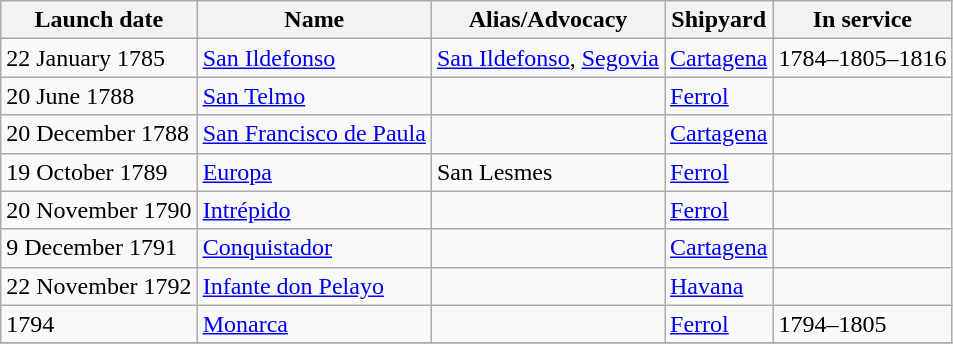<table class="wikitable sortable">
<tr>
<th>Launch date</th>
<th>Name</th>
<th>Alias/Advocacy</th>
<th>Shipyard</th>
<th>In service</th>
</tr>
<tr>
<td>22 January 1785</td>
<td><a href='#'>San Ildefonso<em></a></td>
<td><a href='#'>San Ildefonso</a>, <a href='#'>Segovia</a></td>
<td><a href='#'>Cartagena</a></td>
<td>1784–1805–1816</td>
</tr>
<tr>
<td>20 June 1788</td>
<td><a href='#'></em>San Telmo<em></a></td>
<td></td>
<td><a href='#'>Ferrol</a></td>
<td></td>
</tr>
<tr>
<td>20 December 1788</td>
<td><a href='#'></em>San Francisco de Paula<em></a></td>
<td></td>
<td><a href='#'>Cartagena</a></td>
<td></td>
</tr>
<tr>
<td>19 October 1789</td>
<td><a href='#'></em>Europa<em></a></td>
<td>San Lesmes</td>
<td><a href='#'>Ferrol</a></td>
<td></td>
</tr>
<tr>
<td>20 November 1790</td>
<td><a href='#'></em>Intrépido<em></a></td>
<td></td>
<td><a href='#'>Ferrol</a></td>
<td></td>
</tr>
<tr>
<td>9 December 1791</td>
<td><a href='#'></em>Conquistador<em></a></td>
<td></td>
<td><a href='#'>Cartagena</a></td>
<td></td>
</tr>
<tr>
<td>22 November 1792</td>
<td><a href='#'></em>Infante don Pelayo<em></a></td>
<td></td>
<td><a href='#'>Havana</a></td>
<td></td>
</tr>
<tr>
<td>1794</td>
<td><a href='#'></em>Monarca<em></a></td>
<td></td>
<td><a href='#'>Ferrol</a></td>
<td>1794–1805</td>
</tr>
<tr>
</tr>
</table>
